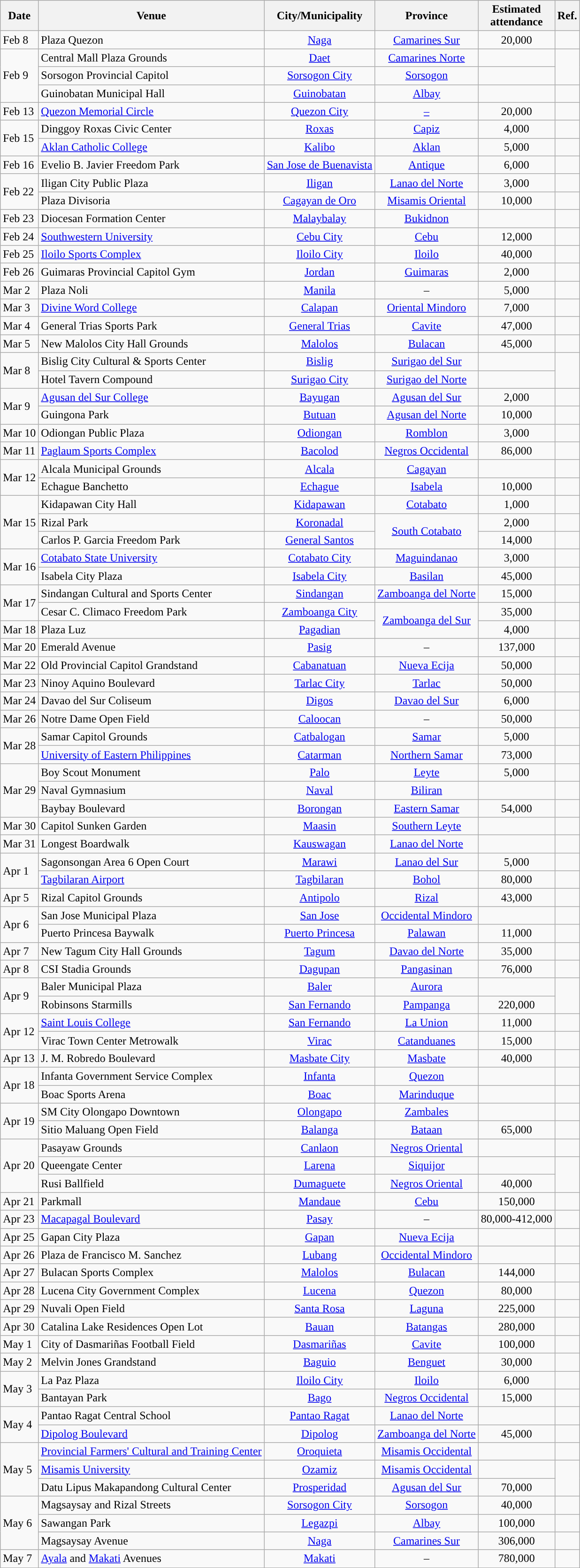<table class="wikitable sortable mw-collapsible" style="text-align: center">
<tr>
<th class=unsortable>Date</th>
<th class=unsortable>Venue</th>
<th class=unsortable>City/Municipality</th>
<th class=unsortable>Province</th>
<th>Estimated<br>attendance</th>
<th class=unsortable>Ref.</th>
</tr>
<tr>
<td style="text-align: left;">Feb 8</td>
<td style="text-align: left;">Plaza Quezon</td>
<td><a href='#'>Naga</a></td>
<td><a href='#'>Camarines Sur</a></td>
<td>20,000</td>
<td></td>
</tr>
<tr>
<td rowspan="3" style="text-align: left;">Feb 9</td>
<td style="text-align: left;">Central Mall Plaza Grounds</td>
<td><a href='#'>Daet</a></td>
<td><a href='#'>Camarines Norte</a></td>
<td></td>
<td rowspan="2"></td>
</tr>
<tr>
<td style="text-align: left;">Sorsogon Provincial Capitol</td>
<td><a href='#'>Sorsogon City</a></td>
<td><a href='#'>Sorsogon</a></td>
<td></td>
</tr>
<tr>
<td style="text-align: left;">Guinobatan Municipal Hall</td>
<td><a href='#'>Guinobatan</a></td>
<td><a href='#'>Albay</a></td>
<td></td>
<td></td>
</tr>
<tr>
<td style="text-align: left;">Feb 13</td>
<td style="text-align: left;"><a href='#'>Quezon Memorial Circle</a></td>
<td><a href='#'>Quezon City</a></td>
<td><a href='#'>–</a></td>
<td>20,000</td>
<td></td>
</tr>
<tr>
<td rowspan=2; style="text-align: left;">Feb 15</td>
<td style="text-align: left;">Dinggoy Roxas Civic Center</td>
<td><a href='#'>Roxas</a></td>
<td><a href='#'>Capiz</a></td>
<td>4,000</td>
<td></td>
</tr>
<tr>
<td style="text-align: left;"><a href='#'>Aklan Catholic College</a></td>
<td><a href='#'>Kalibo</a></td>
<td><a href='#'>Aklan</a></td>
<td>5,000</td>
<td></td>
</tr>
<tr>
<td style="text-align: left;">Feb 16</td>
<td style="text-align: left;">Evelio B. Javier Freedom Park</td>
<td><a href='#'>San Jose de Buenavista</a></td>
<td><a href='#'>Antique</a></td>
<td>6,000</td>
<td></td>
</tr>
<tr>
<td rowspan=2; style="text-align: left;">Feb 22</td>
<td style="text-align: left;">Iligan City Public Plaza</td>
<td><a href='#'>Iligan</a></td>
<td><a href='#'>Lanao del Norte</a></td>
<td>3,000</td>
<td></td>
</tr>
<tr>
<td style="text-align: left;">Plaza Divisoria</td>
<td><a href='#'>Cagayan de Oro</a></td>
<td><a href='#'>Misamis Oriental</a></td>
<td>10,000</td>
<td></td>
</tr>
<tr>
<td style="text-align: left;">Feb 23</td>
<td style="text-align: left;">Diocesan Formation Center</td>
<td><a href='#'>Malaybalay</a></td>
<td><a href='#'>Bukidnon</a></td>
<td></td>
<td></td>
</tr>
<tr>
<td style="text-align: left;">Feb 24</td>
<td style="text-align: left;"><a href='#'>Southwestern University</a></td>
<td><a href='#'>Cebu City</a></td>
<td><a href='#'>Cebu</a></td>
<td>12,000</td>
<td></td>
</tr>
<tr>
<td style="text-align: left;">Feb 25</td>
<td style="text-align: left;"><a href='#'>Iloilo Sports Complex</a></td>
<td><a href='#'>Iloilo City</a></td>
<td><a href='#'>Iloilo</a></td>
<td>40,000</td>
<td></td>
</tr>
<tr>
<td style="text-align: left;">Feb 26</td>
<td style="text-align: left;">Guimaras Provincial Capitol Gym</td>
<td><a href='#'>Jordan</a></td>
<td><a href='#'>Guimaras</a></td>
<td>2,000</td>
<td></td>
</tr>
<tr>
<td style="text-align: left;">Mar 2</td>
<td style="text-align: left;">Plaza Noli</td>
<td><a href='#'>Manila</a></td>
<td>–</td>
<td>5,000</td>
<td></td>
</tr>
<tr>
<td style="text-align: left;">Mar 3</td>
<td style="text-align: left;"><a href='#'>Divine Word College</a></td>
<td><a href='#'>Calapan</a></td>
<td><a href='#'>Oriental Mindoro</a></td>
<td>7,000</td>
<td></td>
</tr>
<tr>
<td style="text-align: left;">Mar 4</td>
<td style="text-align: left;">General Trias Sports Park</td>
<td><a href='#'>General Trias</a></td>
<td><a href='#'>Cavite</a></td>
<td>47,000</td>
<td></td>
</tr>
<tr>
<td style="text-align: left;">Mar 5</td>
<td style="text-align: left;">New Malolos City Hall Grounds</td>
<td><a href='#'>Malolos</a></td>
<td><a href='#'>Bulacan</a></td>
<td>45,000</td>
<td></td>
</tr>
<tr>
<td rowspan=2; style="text-align: left;">Mar 8</td>
<td style="text-align: left;">Bislig City Cultural & Sports Center</td>
<td><a href='#'>Bislig</a></td>
<td><a href='#'>Surigao del Sur</a></td>
<td></td>
<td rowspan=2></td>
</tr>
<tr>
<td style="text-align: left;">Hotel Tavern Compound</td>
<td><a href='#'>Surigao City</a></td>
<td><a href='#'>Surigao del Norte</a></td>
<td></td>
</tr>
<tr>
<td rowspan=2; style="text-align: left;">Mar 9</td>
<td style="text-align: left;"><a href='#'>Agusan del Sur College</a></td>
<td><a href='#'>Bayugan</a></td>
<td><a href='#'>Agusan del Sur</a></td>
<td>2,000</td>
<td></td>
</tr>
<tr>
<td style="text-align: left;">Guingona Park</td>
<td><a href='#'>Butuan</a></td>
<td><a href='#'>Agusan del Norte</a></td>
<td>10,000</td>
<td></td>
</tr>
<tr>
<td style="text-align: left;">Mar 10</td>
<td style="text-align: left;">Odiongan Public Plaza</td>
<td><a href='#'>Odiongan</a></td>
<td><a href='#'>Romblon</a></td>
<td>3,000</td>
<td></td>
</tr>
<tr>
<td style="text-align: left;">Mar 11</td>
<td style="text-align: left;"><a href='#'>Paglaum Sports Complex</a></td>
<td><a href='#'>Bacolod</a></td>
<td><a href='#'>Negros Occidental</a></td>
<td>86,000</td>
<td></td>
</tr>
<tr>
<td rowspan="2" style="text-align: left;">Mar 12</td>
<td style="text-align: left;">Alcala Municipal Grounds</td>
<td><a href='#'>Alcala</a></td>
<td><a href='#'>Cagayan</a></td>
<td></td>
<td></td>
</tr>
<tr>
<td style="text-align: left;">Echague Banchetto</td>
<td style="text-align: center;"><a href='#'>Echague</a></td>
<td><a href='#'>Isabela</a></td>
<td>10,000</td>
<td></td>
</tr>
<tr>
<td rowspan="3" style="text-align: left;">Mar 15</td>
<td style="text-align: left;">Kidapawan City Hall</td>
<td><a href='#'>Kidapawan</a></td>
<td><a href='#'>Cotabato</a></td>
<td>1,000</td>
<td></td>
</tr>
<tr>
<td style="text-align: left;">Rizal Park</td>
<td><a href='#'>Koronadal</a></td>
<td rowspan="2"><a href='#'>South Cotabato</a></td>
<td>2,000</td>
<td></td>
</tr>
<tr>
<td style="text-align: left;">Carlos P. Garcia Freedom Park</td>
<td><a href='#'>General Santos</a></td>
<td>14,000</td>
<td></td>
</tr>
<tr>
<td rowspan="2" style="text-align: left;">Mar 16</td>
<td style="text-align: left;"><a href='#'>Cotabato State University</a></td>
<td><a href='#'>Cotabato City</a></td>
<td><a href='#'>Maguindanao</a></td>
<td>3,000</td>
<td></td>
</tr>
<tr>
<td style="text-align: left;">Isabela City Plaza</td>
<td><a href='#'>Isabela City</a></td>
<td><a href='#'>Basilan</a></td>
<td>45,000</td>
<td></td>
</tr>
<tr>
<td rowspan="2" style="text-align: left;">Mar 17</td>
<td style="text-align: left;">Sindangan Cultural and Sports Center</td>
<td><a href='#'>Sindangan</a></td>
<td><a href='#'>Zamboanga del Norte</a></td>
<td>15,000</td>
<td></td>
</tr>
<tr>
<td style="text-align: left;">Cesar C. Climaco Freedom Park</td>
<td><a href='#'>Zamboanga City</a></td>
<td rowspan="2"><a href='#'>Zamboanga del Sur</a></td>
<td>35,000</td>
<td></td>
</tr>
<tr>
<td style="text-align: left;">Mar 18</td>
<td style="text-align: left;">Plaza Luz</td>
<td><a href='#'>Pagadian</a></td>
<td>4,000</td>
<td></td>
</tr>
<tr>
<td style="text-align: left;">Mar 20</td>
<td style="text-align: left;">Emerald Avenue</td>
<td><a href='#'>Pasig</a></td>
<td>–</td>
<td>137,000</td>
<td></td>
</tr>
<tr>
<td style="text-align: left;">Mar 22</td>
<td style="text-align: left;">Old Provincial Capitol Grandstand</td>
<td><a href='#'>Cabanatuan</a></td>
<td><a href='#'>Nueva Ecija</a></td>
<td>50,000</td>
<td></td>
</tr>
<tr>
<td style="text-align: left;">Mar 23</td>
<td style="text-align: left;">Ninoy Aquino Boulevard</td>
<td><a href='#'>Tarlac City</a></td>
<td><a href='#'>Tarlac</a></td>
<td>50,000</td>
<td></td>
</tr>
<tr>
<td style="text-align: left;">Mar 24</td>
<td style="text-align: left;">Davao del Sur Coliseum</td>
<td><a href='#'>Digos</a></td>
<td><a href='#'>Davao del Sur</a></td>
<td>6,000</td>
<td></td>
</tr>
<tr>
<td style="text-align: left;">Mar 26</td>
<td style="text-align: left;">Notre Dame Open Field</td>
<td><a href='#'>Caloocan</a></td>
<td>–</td>
<td>50,000</td>
<td></td>
</tr>
<tr>
<td rowspan="2" style="text-align: left;">Mar 28</td>
<td style="text-align: left;">Samar Capitol Grounds</td>
<td><a href='#'>Catbalogan</a></td>
<td><a href='#'>Samar</a></td>
<td>5,000</td>
<td></td>
</tr>
<tr>
<td style="text-align: left;"><a href='#'>University of Eastern Philippines</a></td>
<td><a href='#'>Catarman</a></td>
<td><a href='#'>Northern Samar</a></td>
<td>73,000</td>
<td></td>
</tr>
<tr>
<td rowspan="3" style="text-align: left;">Mar 29</td>
<td style="text-align: left;">Boy Scout Monument</td>
<td><a href='#'>Palo</a></td>
<td><a href='#'>Leyte</a></td>
<td>5,000</td>
<td></td>
</tr>
<tr>
<td style="text-align: left;">Naval Gymnasium</td>
<td><a href='#'>Naval</a></td>
<td><a href='#'>Biliran</a></td>
<td></td>
<td></td>
</tr>
<tr>
<td style="text-align: left;">Baybay Boulevard</td>
<td><a href='#'>Borongan</a></td>
<td><a href='#'>Eastern Samar</a></td>
<td>54,000</td>
<td></td>
</tr>
<tr>
<td style="text-align: left;">Mar 30</td>
<td style="text-align: left;">Capitol Sunken Garden</td>
<td><a href='#'>Maasin</a></td>
<td><a href='#'>Southern Leyte</a></td>
<td></td>
<td></td>
</tr>
<tr>
<td style="text-align: left;">Mar 31</td>
<td style="text-align: left;">Longest Boardwalk</td>
<td><a href='#'>Kauswagan</a></td>
<td><a href='#'>Lanao del Norte</a></td>
<td></td>
<td></td>
</tr>
<tr>
<td rowspan="2" style="text-align: left;">Apr 1</td>
<td style="text-align: left;">Sagonsongan Area 6 Open Court</td>
<td><a href='#'>Marawi</a></td>
<td><a href='#'>Lanao del Sur</a></td>
<td>5,000</td>
<td></td>
</tr>
<tr>
<td style="text-align: left;"><a href='#'>Tagbilaran Airport</a></td>
<td><a href='#'>Tagbilaran</a></td>
<td><a href='#'>Bohol</a></td>
<td>80,000</td>
<td></td>
</tr>
<tr>
<td style="text-align: left;">Apr 5</td>
<td style="text-align: left;">Rizal Capitol Grounds</td>
<td><a href='#'>Antipolo</a></td>
<td><a href='#'>Rizal</a></td>
<td>43,000</td>
<td></td>
</tr>
<tr>
<td rowspan="2" style="text-align: left;">Apr 6</td>
<td style="text-align: left;">San Jose Municipal Plaza</td>
<td><a href='#'>San Jose</a></td>
<td><a href='#'>Occidental Mindoro</a></td>
<td></td>
<td></td>
</tr>
<tr>
<td style="text-align: left;">Puerto Princesa Baywalk</td>
<td><a href='#'>Puerto Princesa</a></td>
<td><a href='#'>Palawan</a></td>
<td>11,000</td>
<td></td>
</tr>
<tr>
<td style="text-align: left;">Apr 7</td>
<td style="text-align: left;">New Tagum City Hall Grounds</td>
<td><a href='#'>Tagum</a></td>
<td><a href='#'>Davao del Norte</a></td>
<td>35,000</td>
<td></td>
</tr>
<tr>
<td style="text-align: left;">Apr 8</td>
<td style="text-align: left;">CSI Stadia Grounds</td>
<td><a href='#'>Dagupan</a></td>
<td><a href='#'>Pangasinan</a></td>
<td>76,000</td>
<td></td>
</tr>
<tr>
<td rowspan="2" style="text-align: left;">Apr 9</td>
<td style="text-align: left;">Baler Municipal Plaza</td>
<td><a href='#'>Baler</a></td>
<td><a href='#'>Aurora</a></td>
<td></td>
<td rowspan="2"></td>
</tr>
<tr>
<td style="text-align: left;">Robinsons Starmills</td>
<td><a href='#'>San Fernando</a></td>
<td><a href='#'>Pampanga</a></td>
<td>220,000</td>
</tr>
<tr>
<td rowspan="2" style="text-align: left;">Apr 12</td>
<td style="text-align: left;"><a href='#'>Saint Louis College</a></td>
<td><a href='#'>San Fernando</a></td>
<td><a href='#'>La Union</a></td>
<td>11,000</td>
<td></td>
</tr>
<tr>
<td style="text-align: left;">Virac Town Center Metrowalk</td>
<td><a href='#'>Virac</a></td>
<td><a href='#'>Catanduanes</a></td>
<td>15,000</td>
<td></td>
</tr>
<tr>
<td style="text-align: left;">Apr 13</td>
<td style="text-align: left;">J. M. Robredo Boulevard</td>
<td><a href='#'>Masbate City</a></td>
<td><a href='#'>Masbate</a></td>
<td>40,000</td>
<td></td>
</tr>
<tr>
<td rowspan="2" style="text-align: left;">Apr 18</td>
<td style="text-align: left;">Infanta Government Service Complex</td>
<td><a href='#'>Infanta</a></td>
<td><a href='#'>Quezon</a></td>
<td></td>
<td></td>
</tr>
<tr>
<td style="text-align: left;">Boac Sports Arena</td>
<td><a href='#'>Boac</a></td>
<td><a href='#'>Marinduque</a></td>
<td></td>
<td></td>
</tr>
<tr>
<td rowspan="2" style="text-align: left;">Apr 19</td>
<td style="text-align: left;">SM City Olongapo Downtown</td>
<td><a href='#'>Olongapo</a></td>
<td><a href='#'>Zambales</a></td>
<td></td>
<td></td>
</tr>
<tr>
<td style="text-align: left;">Sitio Maluang Open Field</td>
<td><a href='#'>Balanga</a></td>
<td><a href='#'>Bataan</a></td>
<td>65,000</td>
<td></td>
</tr>
<tr>
<td rowspan="3" style="text-align: left;">Apr 20</td>
<td style="text-align: left;">Pasayaw Grounds</td>
<td><a href='#'>Canlaon</a></td>
<td><a href='#'>Negros Oriental</a></td>
<td></td>
<td></td>
</tr>
<tr>
<td style="text-align: left;">Queengate Center</td>
<td><a href='#'>Larena</a></td>
<td><a href='#'>Siquijor</a></td>
<td></td>
<td rowspan=2></td>
</tr>
<tr>
<td style="text-align: left;">Rusi Ballfield</td>
<td><a href='#'>Dumaguete</a></td>
<td><a href='#'>Negros Oriental</a></td>
<td>40,000</td>
</tr>
<tr>
<td style="text-align: left;">Apr 21</td>
<td style="text-align: left;">Parkmall</td>
<td><a href='#'>Mandaue</a></td>
<td><a href='#'>Cebu</a></td>
<td>150,000</td>
<td></td>
</tr>
<tr>
<td style="text-align: left;">Apr 23</td>
<td style="text-align: left;"><a href='#'>Macapagal Boulevard</a></td>
<td><a href='#'>Pasay</a></td>
<td>–</td>
<td>80,000-412,000</td>
<td></td>
</tr>
<tr>
<td style="text-align: left;">Apr 25</td>
<td style="text-align: left;">Gapan City Plaza</td>
<td><a href='#'>Gapan</a></td>
<td><a href='#'>Nueva Ecija</a></td>
<td></td>
<td></td>
</tr>
<tr>
<td style="text-align: left;">Apr 26</td>
<td style="text-align: left;">Plaza de Francisco M. Sanchez</td>
<td><a href='#'>Lubang</a></td>
<td><a href='#'>Occidental Mindoro</a></td>
<td></td>
<td></td>
</tr>
<tr>
<td style="text-align: left;">Apr 27</td>
<td style="text-align: left;">Bulacan Sports Complex</td>
<td><a href='#'>Malolos</a></td>
<td><a href='#'>Bulacan</a></td>
<td>144,000</td>
<td></td>
</tr>
<tr>
<td style="text-align: left;">Apr 28</td>
<td style="text-align: left;">Lucena City Government Complex</td>
<td><a href='#'>Lucena</a></td>
<td><a href='#'>Quezon</a></td>
<td>80,000</td>
<td></td>
</tr>
<tr>
<td style="text-align: left;">Apr 29</td>
<td style="text-align: left;">Nuvali Open Field</td>
<td><a href='#'>Santa Rosa</a></td>
<td><a href='#'>Laguna</a></td>
<td>225,000</td>
<td></td>
</tr>
<tr>
<td style="text-align: left;">Apr 30</td>
<td style="text-align: left;">Catalina Lake Residences Open Lot</td>
<td><a href='#'>Bauan</a></td>
<td><a href='#'>Batangas</a></td>
<td>280,000</td>
<td></td>
</tr>
<tr>
<td style="text-align: left;">May 1</td>
<td style="text-align: left;">City of Dasmariñas Football Field</td>
<td><a href='#'>Dasmariñas</a></td>
<td><a href='#'>Cavite</a></td>
<td>100,000</td>
<td></td>
</tr>
<tr>
<td style="text-align: left;">May 2</td>
<td style="text-align: left;">Melvin Jones Grandstand</td>
<td><a href='#'>Baguio</a></td>
<td><a href='#'>Benguet</a></td>
<td>30,000</td>
<td></td>
</tr>
<tr>
<td rowspan=2 style="text-align: left;">May 3</td>
<td style="text-align: left;">La Paz Plaza</td>
<td><a href='#'>Iloilo City</a></td>
<td><a href='#'>Iloilo</a></td>
<td>6,000</td>
<td></td>
</tr>
<tr>
<td style="text-align: left;">Bantayan Park</td>
<td><a href='#'>Bago</a></td>
<td><a href='#'>Negros Occidental</a></td>
<td>15,000</td>
<td></td>
</tr>
<tr>
<td rowspan=2 style="text-align: left;">May 4</td>
<td style="text-align: left;">Pantao Ragat Central School</td>
<td><a href='#'>Pantao Ragat</a></td>
<td><a href='#'>Lanao del Norte</a></td>
<td></td>
<td></td>
</tr>
<tr>
<td style="text-align: left;"><a href='#'>Dipolog Boulevard</a></td>
<td><a href='#'>Dipolog</a></td>
<td><a href='#'>Zamboanga del Norte</a></td>
<td>45,000</td>
<td></td>
</tr>
<tr>
<td rowspan=3 style="text-align: left;">May 5</td>
<td style="text-align: left;"><a href='#'>Provincial Farmers' Cultural and Training Center</a></td>
<td><a href='#'>Oroquieta</a></td>
<td><a href='#'>Misamis Occidental</a></td>
<td></td>
</tr>
<tr>
<td style="text-align: left;"><a href='#'>Misamis University</a></td>
<td><a href='#'>Ozamiz</a></td>
<td><a href='#'>Misamis Occidental</a></td>
<td></td>
<td rowspan=2></td>
</tr>
<tr>
<td style="text-align: left;">Datu Lipus Makapandong Cultural Center</td>
<td><a href='#'>Prosperidad</a></td>
<td><a href='#'>Agusan del Sur</a></td>
<td>70,000</td>
</tr>
<tr>
<td rowspan=3 style="text-align: left;">May 6</td>
<td style="text-align: left;">Magsaysay and Rizal Streets</td>
<td><a href='#'>Sorsogon City</a></td>
<td><a href='#'>Sorsogon</a></td>
<td>40,000</td>
<td></td>
</tr>
<tr>
<td style="text-align: left;">Sawangan Park</td>
<td><a href='#'>Legazpi</a></td>
<td><a href='#'>Albay</a></td>
<td>100,000</td>
<td></td>
</tr>
<tr>
<td style="text-align: left;">Magsaysay Avenue</td>
<td><a href='#'>Naga</a></td>
<td><a href='#'>Camarines Sur</a></td>
<td>306,000</td>
<td></td>
</tr>
<tr>
<td style="text-align: left;">May 7</td>
<td style="text-align: left;"><a href='#'>Ayala</a> and <a href='#'>Makati</a> Avenues</td>
<td><a href='#'>Makati</a></td>
<td>–</td>
<td>780,000</td>
<td></td>
</tr>
<tr>
</tr>
</table>
